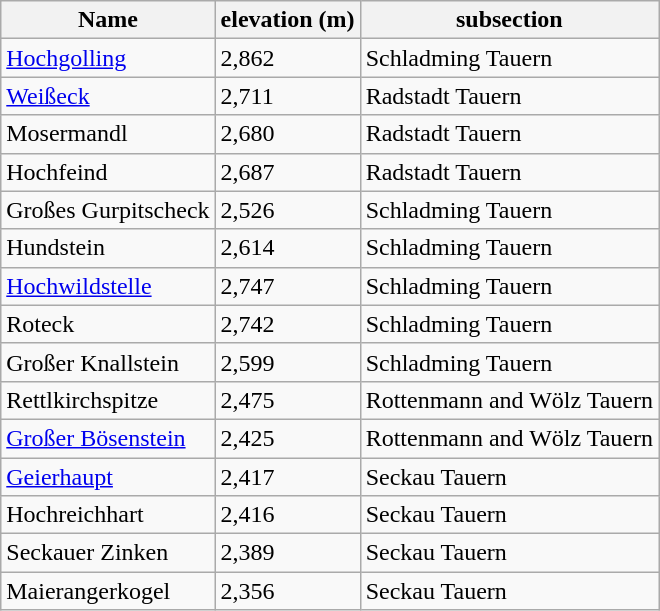<table border="1" class="wikitable sortable">
<tr>
<th>Name</th>
<th>elevation (m)</th>
<th>subsection</th>
</tr>
<tr>
<td><a href='#'>Hochgolling</a></td>
<td>2,862</td>
<td>Schladming Tauern</td>
</tr>
<tr>
<td><a href='#'>Weißeck</a></td>
<td>2,711</td>
<td>Radstadt Tauern</td>
</tr>
<tr>
<td>Mosermandl</td>
<td>2,680</td>
<td>Radstadt Tauern</td>
</tr>
<tr>
<td>Hochfeind</td>
<td>2,687</td>
<td>Radstadt Tauern</td>
</tr>
<tr>
<td>Großes Gurpitscheck</td>
<td>2,526</td>
<td>Schladming Tauern</td>
</tr>
<tr>
<td>Hundstein</td>
<td>2,614</td>
<td>Schladming Tauern</td>
</tr>
<tr>
<td><a href='#'>Hochwildstelle</a></td>
<td>2,747</td>
<td>Schladming Tauern</td>
</tr>
<tr>
<td>Roteck</td>
<td>2,742</td>
<td>Schladming Tauern</td>
</tr>
<tr>
<td>Großer Knallstein</td>
<td>2,599</td>
<td>Schladming Tauern</td>
</tr>
<tr>
<td>Rettlkirchspitze</td>
<td>2,475</td>
<td>Rottenmann and Wölz Tauern</td>
</tr>
<tr>
<td><a href='#'>Großer Bösenstein</a></td>
<td>2,425</td>
<td>Rottenmann and Wölz Tauern</td>
</tr>
<tr>
<td><a href='#'>Geierhaupt</a></td>
<td>2,417</td>
<td>Seckau Tauern</td>
</tr>
<tr>
<td>Hochreichhart</td>
<td>2,416</td>
<td>Seckau Tauern</td>
</tr>
<tr>
<td>Seckauer Zinken</td>
<td>2,389</td>
<td>Seckau Tauern</td>
</tr>
<tr>
<td>Maierangerkogel</td>
<td>2,356</td>
<td>Seckau Tauern</td>
</tr>
</table>
